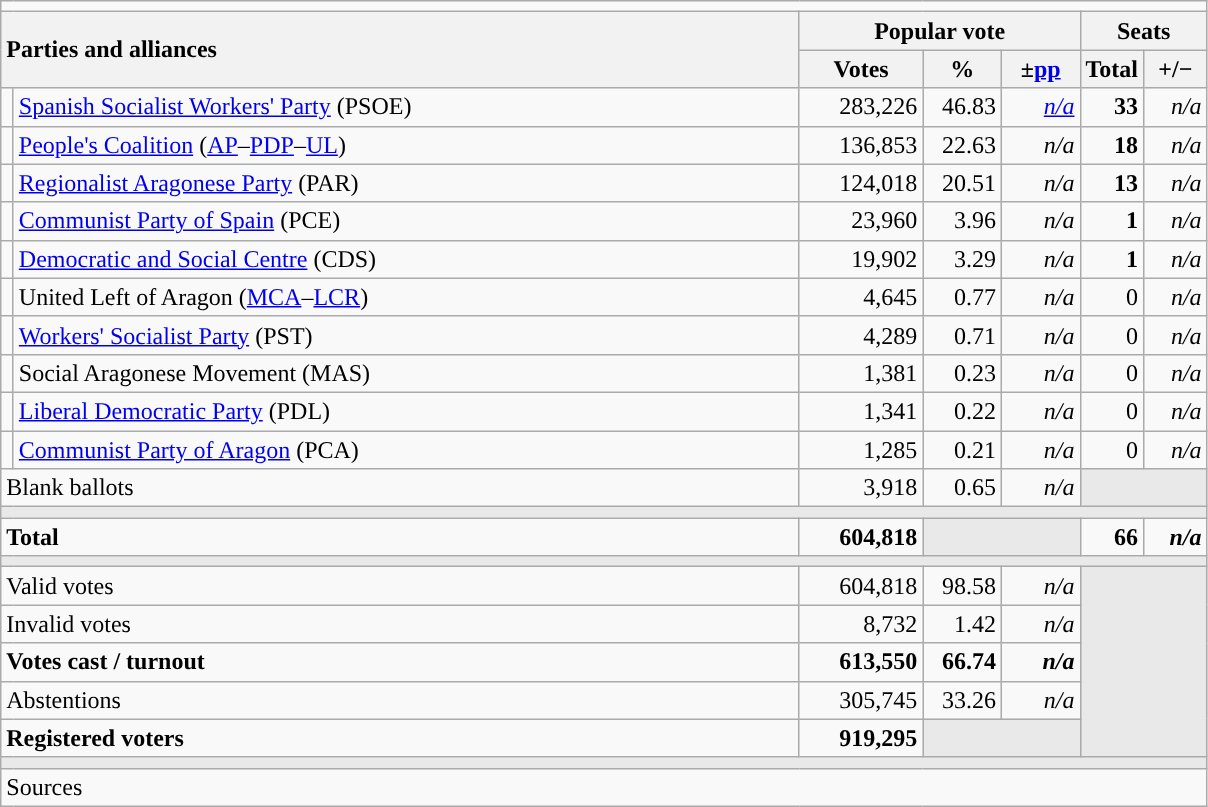<table class="wikitable" style="text-align:right;">
<tr>
<td colspan="7"></td>
</tr>
<tr>
<th style="text-align:left;" rowspan="2" colspan="2" width="525">Parties and alliances</th>
<th colspan="3">Popular vote</th>
<th colspan="2">Seats</th>
</tr>
<tr>
<th width="75">Votes</th>
<th width="45">%</th>
<th width="45">±<a href='#'>pp</a></th>
<th width="35">Total</th>
<th width="35">+/−</th>
</tr>
<tr>
<td width="1" style="color:inherit;background:"></td>
<td align="left"><a href='#'>Spanish Socialist Workers' Party</a> (PSOE)</td>
<td>283,226</td>
<td>46.83</td>
<td><em><a href='#'>n/a</a></em></td>
<td><strong>33</strong></td>
<td><em>n/a</em></td>
</tr>
<tr>
<td style="color:inherit;background:"></td>
<td align="left"><a href='#'>People's Coalition</a> (<a href='#'>AP</a>–<a href='#'>PDP</a>–<a href='#'>UL</a>)</td>
<td>136,853</td>
<td>22.63</td>
<td><em>n/a</em></td>
<td><strong>18</strong></td>
<td><em>n/a</em></td>
</tr>
<tr>
<td style="color:inherit;background:"></td>
<td align="left"><a href='#'>Regionalist Aragonese Party</a> (PAR)</td>
<td>124,018</td>
<td>20.51</td>
<td><em>n/a</em></td>
<td><strong>13</strong></td>
<td><em>n/a</em></td>
</tr>
<tr>
<td style="color:inherit;background:"></td>
<td align="left"><a href='#'>Communist Party of Spain</a> (PCE)</td>
<td>23,960</td>
<td>3.96</td>
<td><em>n/a</em></td>
<td><strong>1</strong></td>
<td><em>n/a</em></td>
</tr>
<tr>
<td style="color:inherit;background:"></td>
<td align="left"><a href='#'>Democratic and Social Centre</a> (CDS)</td>
<td>19,902</td>
<td>3.29</td>
<td><em>n/a</em></td>
<td><strong>1</strong></td>
<td><em>n/a</em></td>
</tr>
<tr>
<td style="color:inherit;background:"></td>
<td align="left">United Left of Aragon (<a href='#'>MCA</a>–<a href='#'>LCR</a>)</td>
<td>4,645</td>
<td>0.77</td>
<td><em>n/a</em></td>
<td>0</td>
<td><em>n/a</em></td>
</tr>
<tr>
<td style="color:inherit;background:"></td>
<td align="left"><a href='#'>Workers' Socialist Party</a> (PST)</td>
<td>4,289</td>
<td>0.71</td>
<td><em>n/a</em></td>
<td>0</td>
<td><em>n/a</em></td>
</tr>
<tr>
<td style="color:inherit;background:"></td>
<td align="left">Social Aragonese Movement (MAS)</td>
<td>1,381</td>
<td>0.23</td>
<td><em>n/a</em></td>
<td>0</td>
<td><em>n/a</em></td>
</tr>
<tr>
<td style="color:inherit;background:"></td>
<td align="left"><a href='#'>Liberal Democratic Party</a> (PDL)</td>
<td>1,341</td>
<td>0.22</td>
<td><em>n/a</em></td>
<td>0</td>
<td><em>n/a</em></td>
</tr>
<tr>
<td style="color:inherit;background:"></td>
<td align="left"><a href='#'>Communist Party of Aragon</a> (PCA)</td>
<td>1,285</td>
<td>0.21</td>
<td><em>n/a</em></td>
<td>0</td>
<td><em>n/a</em></td>
</tr>
<tr>
<td align="left" colspan="2">Blank ballots</td>
<td>3,918</td>
<td>0.65</td>
<td><em>n/a</em></td>
<td bgcolor="#E9E9E9" colspan="2"></td>
</tr>
<tr>
<td colspan="7" bgcolor="#E9E9E9"></td>
</tr>
<tr style="font-weight:bold;">
<td align="left" colspan="2">Total</td>
<td>604,818</td>
<td bgcolor="#E9E9E9" colspan="2"></td>
<td>66</td>
<td><em>n/a</em></td>
</tr>
<tr>
<td colspan="7" bgcolor="#E9E9E9"></td>
</tr>
<tr>
<td align="left" colspan="2">Valid votes</td>
<td>604,818</td>
<td>98.58</td>
<td><em>n/a</em></td>
<td bgcolor="#E9E9E9" colspan="2" rowspan="5"></td>
</tr>
<tr>
<td align="left" colspan="2">Invalid votes</td>
<td>8,732</td>
<td>1.42</td>
<td><em>n/a</em></td>
</tr>
<tr style="font-weight:bold;">
<td align="left" colspan="2">Votes cast / turnout</td>
<td>613,550</td>
<td>66.74</td>
<td><em>n/a</em></td>
</tr>
<tr>
<td align="left" colspan="2">Abstentions</td>
<td>305,745</td>
<td>33.26</td>
<td><em>n/a</em></td>
</tr>
<tr style="font-weight:bold;">
<td align="left" colspan="2">Registered voters</td>
<td>919,295</td>
<td bgcolor="#E9E9E9" colspan="2"></td>
</tr>
<tr>
<td colspan="7" bgcolor="#E9E9E9"></td>
</tr>
<tr>
<td align="left" colspan="7">Sources</td>
</tr>
</table>
